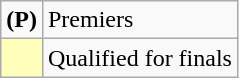<table class=wikitable>
<tr>
<td><strong>(P)</strong></td>
<td>Premiers</td>
</tr>
<tr>
<td bgcolor=FFFFBB></td>
<td>Qualified for finals</td>
</tr>
</table>
